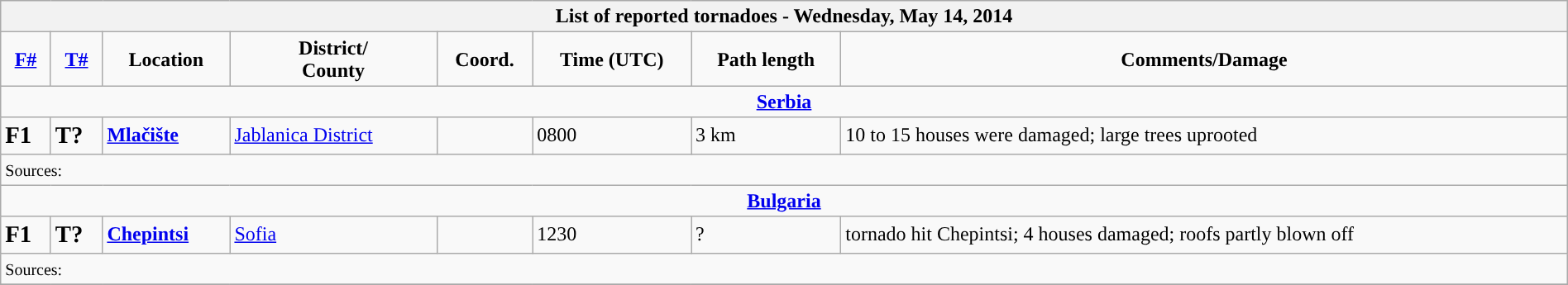<table class="wikitable collapsible" width="100%">
<tr>
<th colspan="8">List of reported tornadoes - Wednesday, May 14, 2014</th>
</tr>
<tr>
<td style="text-align: center;"><strong><a href='#'>F#</a></strong></td>
<td style="text-align: center;"><strong><a href='#'>T#</a></strong></td>
<td style="text-align: center;"><strong>Location</strong></td>
<td style="text-align: center;"><strong>District/<br>County</strong></td>
<td style="text-align: center;"><strong>Coord.</strong></td>
<td style="text-align: center;"><strong>Time (UTC)</strong></td>
<td style="text-align: center;"><strong>Path length</strong></td>
<td style="text-align: center;"><strong>Comments/Damage</strong></td>
</tr>
<tr>
<td colspan="8" align=center><strong><a href='#'>Serbia</a></strong></td>
</tr>
<tr>
<td><big><strong>F1</strong></big></td>
<td><big><strong>T?</strong></big></td>
<td><strong><a href='#'>Mlačište</a></strong></td>
<td><a href='#'>Jablanica District</a></td>
<td></td>
<td>0800</td>
<td>3 km</td>
<td>10 to 15 houses were damaged; large trees uprooted</td>
</tr>
<tr>
<td colspan="8"><small>Sources:</small></td>
</tr>
<tr>
<td colspan="8" align=center><strong><a href='#'>Bulgaria</a></strong></td>
</tr>
<tr>
<td><big><strong>F1</strong></big></td>
<td><big><strong>T?</strong></big></td>
<td><strong><a href='#'>Chepintsi</a></strong></td>
<td><a href='#'>Sofia</a></td>
<td></td>
<td>1230</td>
<td>?</td>
<td>tornado hit Chepintsi; 4 houses damaged; roofs partly blown off</td>
</tr>
<tr>
<td colspan="8"><small>Sources:</small></td>
</tr>
<tr>
</tr>
</table>
